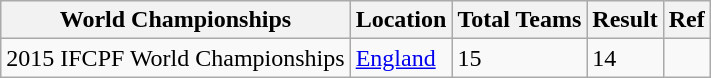<table class="wikitable">
<tr>
<th>World Championships</th>
<th>Location</th>
<th>Total Teams</th>
<th>Result</th>
<th>Ref</th>
</tr>
<tr>
<td>2015 IFCPF World Championships</td>
<td><a href='#'>England</a></td>
<td>15</td>
<td>14</td>
<td></td>
</tr>
</table>
